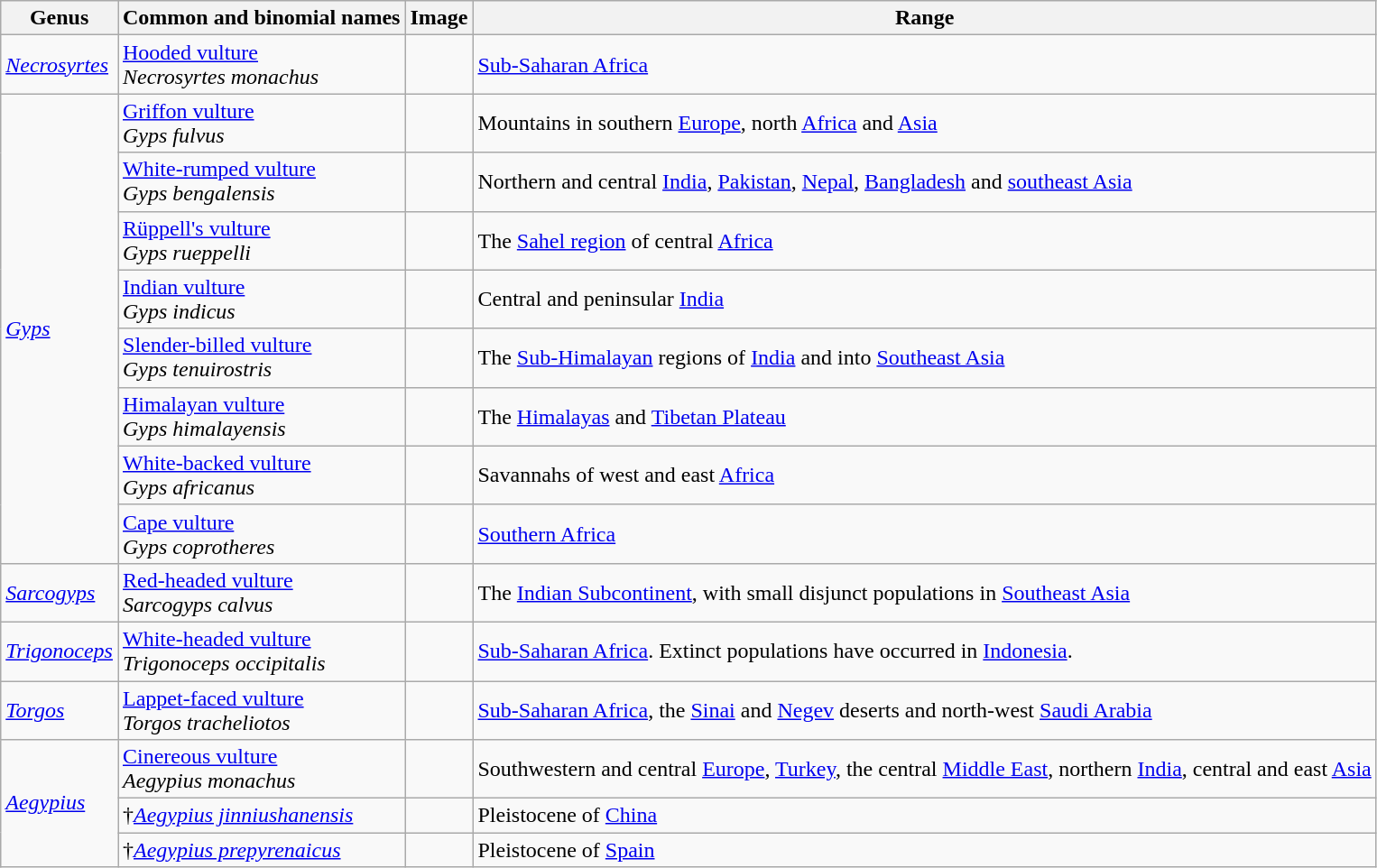<table class="wikitable sortable">
<tr>
<th>Genus</th>
<th>Common and binomial names</th>
<th class="unsortable">Image</th>
<th>Range</th>
</tr>
<tr>
<td><em><a href='#'>Necrosyrtes</a></em> </td>
<td><a href='#'>Hooded vulture</a><br><em>Necrosyrtes monachus</em></td>
<td></td>
<td><a href='#'>Sub-Saharan Africa</a></td>
</tr>
<tr>
<td rowspan="8"><em><a href='#'>Gyps</a></em> </td>
<td><a href='#'>Griffon vulture</a><br><em>Gyps fulvus</em></td>
<td></td>
<td>Mountains in southern <a href='#'>Europe</a>, north <a href='#'>Africa</a> and <a href='#'>Asia</a></td>
</tr>
<tr>
<td><a href='#'>White-rumped vulture</a><br><em>Gyps bengalensis</em></td>
<td></td>
<td>Northern and central <a href='#'>India</a>, <a href='#'>Pakistan</a>, <a href='#'>Nepal</a>, <a href='#'>Bangladesh</a> and <a href='#'>southeast Asia</a></td>
</tr>
<tr>
<td><a href='#'>Rüppell's vulture</a><br><em>Gyps rueppelli</em></td>
<td></td>
<td>The <a href='#'>Sahel region</a> of central <a href='#'>Africa</a></td>
</tr>
<tr>
<td><a href='#'>Indian vulture</a><br><em>Gyps indicus</em></td>
<td></td>
<td>Central and peninsular <a href='#'>India</a></td>
</tr>
<tr>
<td><a href='#'>Slender-billed vulture</a><br><em>Gyps tenuirostris</em></td>
<td></td>
<td>The <a href='#'>Sub-Himalayan</a> regions of <a href='#'>India</a> and into <a href='#'>Southeast Asia</a></td>
</tr>
<tr>
<td><a href='#'>Himalayan vulture</a><br><em>Gyps himalayensis</em></td>
<td></td>
<td>The <a href='#'>Himalayas</a> and <a href='#'>Tibetan Plateau</a></td>
</tr>
<tr>
<td><a href='#'>White-backed vulture</a><br><em>Gyps africanus</em></td>
<td></td>
<td>Savannahs of west and east <a href='#'>Africa</a></td>
</tr>
<tr>
<td><a href='#'>Cape vulture</a><br><em>Gyps coprotheres</em></td>
<td></td>
<td><a href='#'>Southern Africa</a></td>
</tr>
<tr>
<td><em><a href='#'>Sarcogyps</a></em> </td>
<td><a href='#'>Red-headed vulture</a><br><em>Sarcogyps calvus</em></td>
<td></td>
<td>The <a href='#'>Indian Subcontinent</a>, with small disjunct populations in <a href='#'>Southeast Asia</a></td>
</tr>
<tr>
<td><em><a href='#'>Trigonoceps</a></em> </td>
<td><a href='#'>White-headed vulture</a><br><em>Trigonoceps occipitalis</em></td>
<td></td>
<td><a href='#'>Sub-Saharan Africa</a>. Extinct populations have occurred in <a href='#'>Indonesia</a>.</td>
</tr>
<tr>
<td><em><a href='#'>Torgos</a></em> </td>
<td><a href='#'>Lappet-faced vulture</a><br><em>Torgos tracheliotos</em></td>
<td></td>
<td><a href='#'>Sub-Saharan Africa</a>, the <a href='#'>Sinai</a> and <a href='#'>Negev</a> deserts and north-west <a href='#'>Saudi Arabia</a></td>
</tr>
<tr>
<td rowspan="3"><em><a href='#'>Aegypius</a></em> </td>
<td><a href='#'>Cinereous vulture</a><br><em>Aegypius monachus</em></td>
<td></td>
<td>Southwestern and central <a href='#'>Europe</a>, <a href='#'>Turkey</a>, the central <a href='#'>Middle East</a>, northern <a href='#'>India</a>, central and east <a href='#'>Asia</a></td>
</tr>
<tr>
<td>†<em><a href='#'>Aegypius jinniushanensis</a></em></td>
<td></td>
<td>Pleistocene of <a href='#'>China</a></td>
</tr>
<tr>
<td>†<em><a href='#'>Aegypius prepyrenaicus</a></em></td>
<td></td>
<td>Pleistocene of <a href='#'>Spain</a></td>
</tr>
</table>
